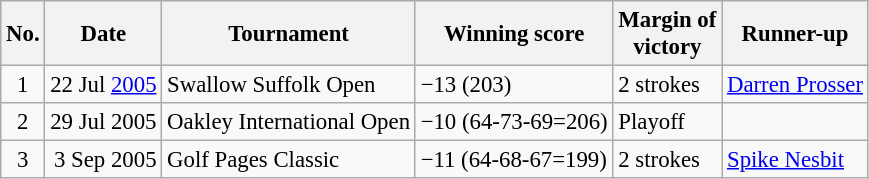<table class="wikitable" style="font-size:95%;">
<tr>
<th>No.</th>
<th>Date</th>
<th>Tournament</th>
<th>Winning score</th>
<th>Margin of<br>victory</th>
<th>Runner-up</th>
</tr>
<tr>
<td align=center>1</td>
<td align=right>22 Jul <a href='#'>2005</a></td>
<td>Swallow Suffolk Open</td>
<td>−13 (203)</td>
<td>2 strokes</td>
<td> <a href='#'>Darren Prosser</a></td>
</tr>
<tr>
<td align=center>2</td>
<td align=right>29 Jul 2005</td>
<td>Oakley International Open</td>
<td>−10 (64-73-69=206)</td>
<td>Playoff</td>
<td></td>
</tr>
<tr>
<td align=center>3</td>
<td align=right>3 Sep 2005</td>
<td>Golf Pages Classic</td>
<td>−11 (64-68-67=199)</td>
<td>2 strokes</td>
<td> <a href='#'>Spike Nesbit</a></td>
</tr>
</table>
